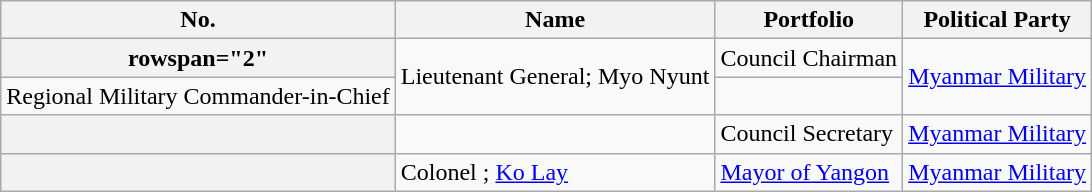<table class="wikitable">
<tr>
<th>No.</th>
<th>Name</th>
<th>Portfolio</th>
<th>Political Party</th>
</tr>
<tr>
<th>rowspan="2"  </th>
<td rowspan="2">Lieutenant General; Myo Nyunt</td>
<td>Council Chairman</td>
<td rowspan="2"><a href='#'>Myanmar Military</a></td>
</tr>
<tr>
<td>Regional Military Commander-in-Chief</td>
</tr>
<tr>
<th> </th>
<td></td>
<td>Council Secretary</td>
<td><a href='#'>Myanmar Military</a></td>
</tr>
<tr>
<th> </th>
<td>Colonel ; <a href='#'>Ko Lay</a></td>
<td><a href='#'>Mayor of Yangon</a></td>
<td><a href='#'>Myanmar Military</a></td>
</tr>
</table>
